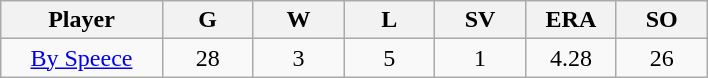<table class="wikitable sortable">
<tr>
<th bgcolor="#DDDDFF" width="16%">Player</th>
<th bgcolor="#DDDDFF" width="9%">G</th>
<th bgcolor="#DDDDFF" width="9%">W</th>
<th bgcolor="#DDDDFF" width="9%">L</th>
<th bgcolor="#DDDDFF" width="9%">SV</th>
<th bgcolor="#DDDDFF" width="9%">ERA</th>
<th bgcolor="#DDDDFF" width="9%">SO</th>
</tr>
<tr align="center">
<td><a href='#'>By Speece</a></td>
<td>28</td>
<td>3</td>
<td>5</td>
<td>1</td>
<td>4.28</td>
<td>26</td>
</tr>
</table>
